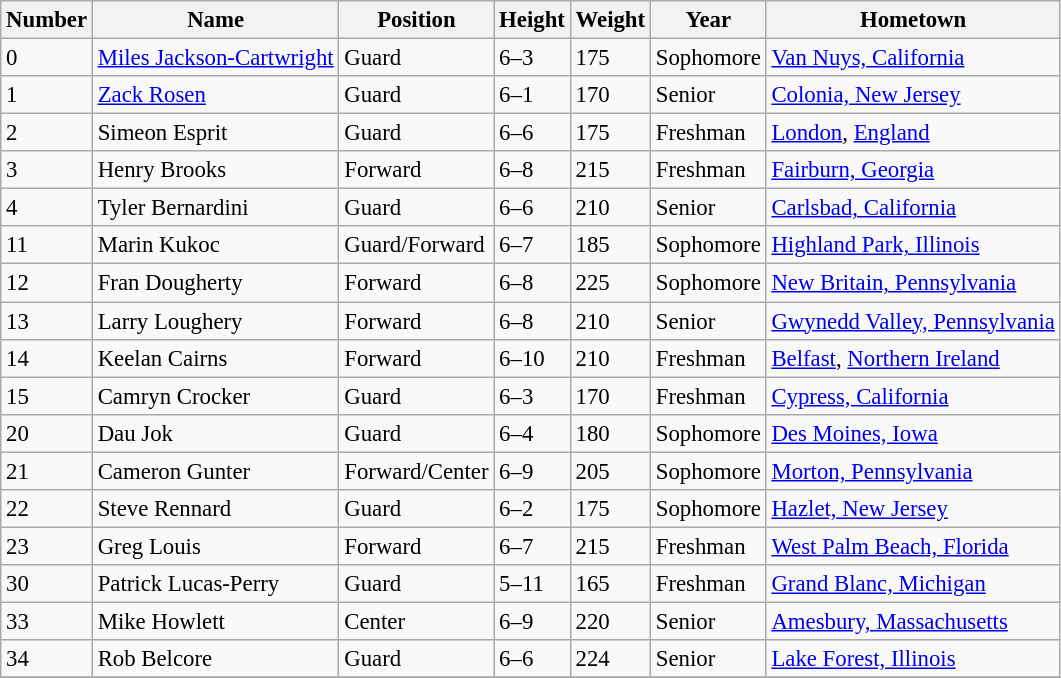<table class="wikitable" style="font-size: 95%;">
<tr>
<th>Number</th>
<th>Name</th>
<th>Position</th>
<th>Height</th>
<th>Weight</th>
<th>Year</th>
<th>Hometown</th>
</tr>
<tr>
<td>0</td>
<td><a href='#'>Miles Jackson-Cartwright</a></td>
<td>Guard</td>
<td>6–3</td>
<td>175</td>
<td>Sophomore</td>
<td><a href='#'>Van Nuys, California</a></td>
</tr>
<tr>
<td>1</td>
<td><a href='#'>Zack Rosen</a></td>
<td>Guard</td>
<td>6–1</td>
<td>170</td>
<td>Senior</td>
<td><a href='#'>Colonia, New Jersey</a></td>
</tr>
<tr>
<td>2</td>
<td>Simeon Esprit</td>
<td>Guard</td>
<td>6–6</td>
<td>175</td>
<td>Freshman</td>
<td><a href='#'>London</a>, <a href='#'>England</a></td>
</tr>
<tr>
<td>3</td>
<td>Henry Brooks</td>
<td>Forward</td>
<td>6–8</td>
<td>215</td>
<td>Freshman</td>
<td><a href='#'>Fairburn, Georgia</a></td>
</tr>
<tr>
<td>4</td>
<td>Tyler Bernardini</td>
<td>Guard</td>
<td>6–6</td>
<td>210</td>
<td>Senior</td>
<td><a href='#'>Carlsbad, California</a></td>
</tr>
<tr>
<td>11</td>
<td>Marin Kukoc</td>
<td>Guard/Forward</td>
<td>6–7</td>
<td>185</td>
<td>Sophomore</td>
<td><a href='#'>Highland Park, Illinois</a></td>
</tr>
<tr>
<td>12</td>
<td>Fran Dougherty</td>
<td>Forward</td>
<td>6–8</td>
<td>225</td>
<td>Sophomore</td>
<td><a href='#'>New Britain, Pennsylvania</a></td>
</tr>
<tr>
<td>13</td>
<td>Larry Loughery</td>
<td>Forward</td>
<td>6–8</td>
<td>210</td>
<td>Senior</td>
<td><a href='#'>Gwynedd Valley, Pennsylvania</a></td>
</tr>
<tr>
<td>14</td>
<td>Keelan Cairns</td>
<td>Forward</td>
<td>6–10</td>
<td>210</td>
<td>Freshman</td>
<td><a href='#'>Belfast</a>, <a href='#'>Northern Ireland</a></td>
</tr>
<tr>
<td>15</td>
<td>Camryn Crocker</td>
<td>Guard</td>
<td>6–3</td>
<td>170</td>
<td>Freshman</td>
<td><a href='#'>Cypress, California</a></td>
</tr>
<tr>
<td>20</td>
<td>Dau Jok</td>
<td>Guard</td>
<td>6–4</td>
<td>180</td>
<td>Sophomore</td>
<td><a href='#'>Des Moines, Iowa</a></td>
</tr>
<tr>
<td>21</td>
<td>Cameron Gunter</td>
<td>Forward/Center</td>
<td>6–9</td>
<td>205</td>
<td>Sophomore</td>
<td><a href='#'>Morton, Pennsylvania</a></td>
</tr>
<tr>
<td>22</td>
<td>Steve Rennard</td>
<td>Guard</td>
<td>6–2</td>
<td>175</td>
<td>Sophomore</td>
<td><a href='#'>Hazlet, New Jersey</a></td>
</tr>
<tr>
<td>23</td>
<td>Greg Louis</td>
<td>Forward</td>
<td>6–7</td>
<td>215</td>
<td>Freshman</td>
<td><a href='#'>West Palm Beach, Florida</a></td>
</tr>
<tr>
<td>30</td>
<td>Patrick Lucas-Perry</td>
<td>Guard</td>
<td>5–11</td>
<td>165</td>
<td>Freshman</td>
<td><a href='#'>Grand Blanc, Michigan</a></td>
</tr>
<tr>
<td>33</td>
<td>Mike Howlett</td>
<td>Center</td>
<td>6–9</td>
<td>220</td>
<td>Senior</td>
<td><a href='#'>Amesbury, Massachusetts</a></td>
</tr>
<tr>
<td>34</td>
<td>Rob Belcore</td>
<td>Guard</td>
<td>6–6</td>
<td>224</td>
<td>Senior</td>
<td><a href='#'>Lake Forest, Illinois</a></td>
</tr>
<tr>
</tr>
</table>
